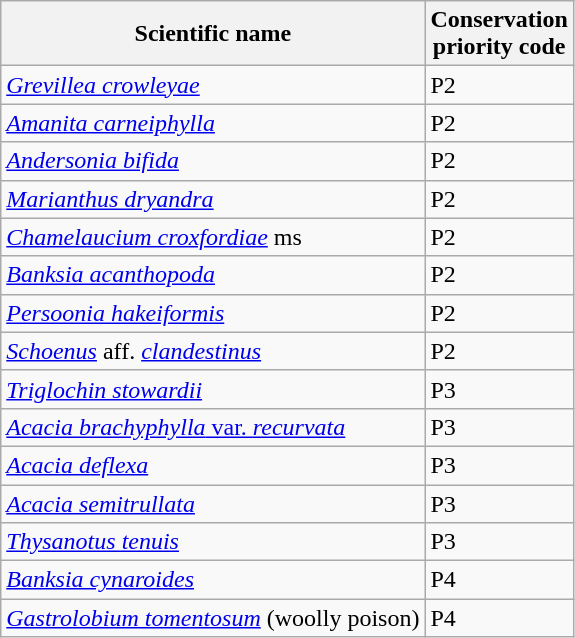<table class=wikitable>
<tr>
<th>Scientific name</th>
<th>Conservation<br>priority code</th>
</tr>
<tr>
<td><em><a href='#'>Grevillea crowleyae</a></em></td>
<td>P2</td>
</tr>
<tr>
<td><em><a href='#'>Amanita carneiphylla</a></em></td>
<td>P2</td>
</tr>
<tr>
<td><em><a href='#'>Andersonia bifida</a></em></td>
<td>P2</td>
</tr>
<tr>
<td><em><a href='#'>Marianthus dryandra</a></em></td>
<td>P2</td>
</tr>
<tr>
<td><em><a href='#'>Chamelaucium croxfordiae</a></em> ms</td>
<td>P2</td>
</tr>
<tr>
<td><em><a href='#'>Banksia acanthopoda</a></em></td>
<td>P2</td>
</tr>
<tr>
<td><em><a href='#'>Persoonia hakeiformis</a></em></td>
<td>P2</td>
</tr>
<tr>
<td><em><a href='#'>Schoenus</a></em> aff. <em><a href='#'>clandestinus</a></em></td>
<td>P2</td>
</tr>
<tr>
<td><em><a href='#'>Triglochin stowardii</a></em></td>
<td>P3</td>
</tr>
<tr>
<td><a href='#'><em>Acacia brachyphylla</em> var. <em>recurvata</em></a></td>
<td>P3</td>
</tr>
<tr>
<td><em><a href='#'>Acacia deflexa</a></em></td>
<td>P3</td>
</tr>
<tr>
<td><em><a href='#'>Acacia semitrullata</a></em></td>
<td>P3</td>
</tr>
<tr>
<td><em><a href='#'>Thysanotus tenuis</a></em></td>
<td>P3</td>
</tr>
<tr>
<td><em><a href='#'>Banksia cynaroides</a></em></td>
<td>P4</td>
</tr>
<tr>
<td><em><a href='#'>Gastrolobium tomentosum</a></em> (woolly poison)</td>
<td>P4</td>
</tr>
</table>
